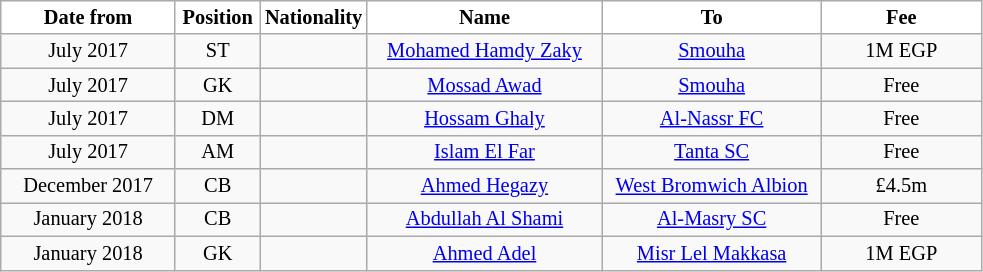<table class="wikitable"  style="text-align:center; font-size:85%; ">
<tr>
<th style="background:#FFFFFF; color:#000000; width:110px;">Date from</th>
<th style="background:#FFFFFF; color:#000000; width:50px;">Position</th>
<th style="background:#FFFFFF; color:#000000; width:50px;">Nationality</th>
<th style="background:#FFFFFF; color:#000000; width:150px;">Name</th>
<th style="background:#FFFFFF; color:#000000; width:140px;">To</th>
<th style="background:#FFFFFF; color:#000000; width:100px;">Fee</th>
</tr>
<tr>
<td>July 2017</td>
<td>ST</td>
<td></td>
<td><a href='#'>Mohamed Hamdy Zaky</a></td>
<td><a href='#'>Smouha</a></td>
<td>1M EGP</td>
</tr>
<tr>
<td>July 2017</td>
<td>GK</td>
<td></td>
<td><a href='#'>Mossad Awad</a></td>
<td><a href='#'>Smouha</a></td>
<td>Free</td>
</tr>
<tr>
<td>July 2017</td>
<td>DM</td>
<td></td>
<td><a href='#'>Hossam Ghaly</a></td>
<td><a href='#'>Al-Nassr FC</a></td>
<td>Free</td>
</tr>
<tr>
<td>July 2017</td>
<td>AM</td>
<td></td>
<td><a href='#'>Islam El Far</a></td>
<td><a href='#'>Tanta SC</a></td>
<td>Free</td>
</tr>
<tr>
<td>December 2017</td>
<td>CB</td>
<td></td>
<td><a href='#'>Ahmed Hegazy</a></td>
<td><a href='#'>West Bromwich Albion</a></td>
<td>£4.5m</td>
</tr>
<tr>
<td>January 2018</td>
<td>CB</td>
<td></td>
<td><a href='#'>Abdullah Al Shami</a></td>
<td><a href='#'>Al-Masry SC</a></td>
<td>Free</td>
</tr>
<tr>
<td>January 2018</td>
<td>GK</td>
<td></td>
<td><a href='#'>Ahmed Adel</a></td>
<td><a href='#'>Misr Lel Makkasa</a></td>
<td>1M EGP</td>
</tr>
</table>
